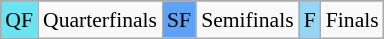<table class="wikitable" style="margin:0.5em auto; font-size:90%; line-height:1.25em;">
<tr>
</tr>
<tr>
<td bgcolor="#6be4f2" align=center>QF</td>
<td>Quarterfinals</td>
<td bgcolor="#5ea2f7" align=center>SF</td>
<td>Semifinals</td>
<td bgcolor="#95d6f7" align=center>F</td>
<td>Finals</td>
</tr>
</table>
